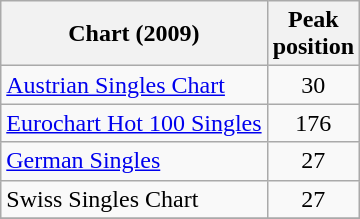<table class="wikitable sortable">
<tr>
<th>Chart (2009)</th>
<th>Peak<br>position</th>
</tr>
<tr>
<td><a href='#'>Austrian Singles Chart</a></td>
<td align="center">30</td>
</tr>
<tr>
<td><a href='#'>Eurochart Hot 100 Singles</a></td>
<td align="center">176</td>
</tr>
<tr>
<td><a href='#'>German Singles</a></td>
<td align="center">27</td>
</tr>
<tr>
<td>Swiss Singles Chart</td>
<td align="center">27</td>
</tr>
<tr>
</tr>
</table>
